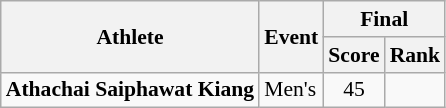<table class="wikitable" style="font-size:90%">
<tr>
<th rowspan="2">Athlete</th>
<th rowspan="2">Event</th>
<th colspan="2">Final</th>
</tr>
<tr>
<th>Score</th>
<th>Rank</th>
</tr>
<tr align="center">
<td align="left"><strong>Athachai Saiphawat Kiang</strong></td>
<td align="left">Men's</td>
<td>45</td>
<td></td>
</tr>
</table>
